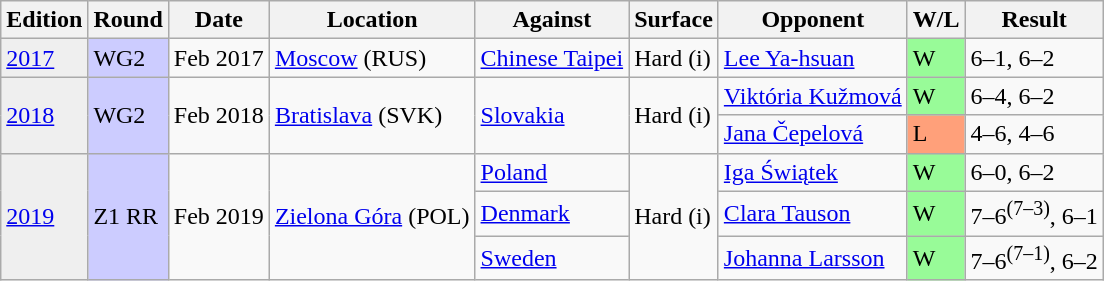<table class=wikitable>
<tr>
<th>Edition</th>
<th>Round</th>
<th>Date</th>
<th>Location</th>
<th>Against</th>
<th>Surface</th>
<th>Opponent</th>
<th>W/L</th>
<th>Result</th>
</tr>
<tr>
<td style="background:#efefef;"><a href='#'>2017</a></td>
<td bgcolor=#ccf>WG2</td>
<td>Feb 2017</td>
<td><a href='#'>Moscow</a> (RUS)</td>
<td> <a href='#'>Chinese Taipei</a></td>
<td>Hard (i)</td>
<td><a href='#'>Lee Ya-hsuan</a></td>
<td bgcolor=98FB98>W</td>
<td>6–1, 6–2</td>
</tr>
<tr>
<td rowspan="2" style="background:#efefef;"><a href='#'>2018</a></td>
<td bgcolor=#ccf rowspan=2>WG2</td>
<td rowspan="2">Feb 2018</td>
<td rowspan="2"><a href='#'>Bratislava</a> (SVK)</td>
<td rowspan=2> <a href='#'>Slovakia</a></td>
<td rowspan=2>Hard (i)</td>
<td><a href='#'>Viktória Kužmová</a></td>
<td bgcolor=98FB98>W</td>
<td>6–4, 6–2</td>
</tr>
<tr>
<td><a href='#'>Jana Čepelová</a></td>
<td bgcolor=ffa07a>L</td>
<td>4–6, 4–6</td>
</tr>
<tr>
<td rowspan="3" style="background:#efefef;"><a href='#'>2019</a></td>
<td bgcolor=#ccf rowspan=3>Z1 RR</td>
<td rowspan="3">Feb 2019</td>
<td rowspan="3"><a href='#'>Zielona Góra</a> (POL)</td>
<td> <a href='#'>Poland</a></td>
<td rowspan=3>Hard (i)</td>
<td><a href='#'>Iga Świątek</a></td>
<td bgcolor=98FB98>W</td>
<td>6–0, 6–2</td>
</tr>
<tr>
<td> <a href='#'>Denmark</a></td>
<td><a href='#'>Clara Tauson</a></td>
<td bgcolor=98FB98>W</td>
<td>7–6<sup>(7–3)</sup>, 6–1</td>
</tr>
<tr>
<td> <a href='#'>Sweden</a></td>
<td><a href='#'>Johanna Larsson</a></td>
<td bgcolor=98FB98>W</td>
<td>7–6<sup>(7–1)</sup>, 6–2</td>
</tr>
</table>
